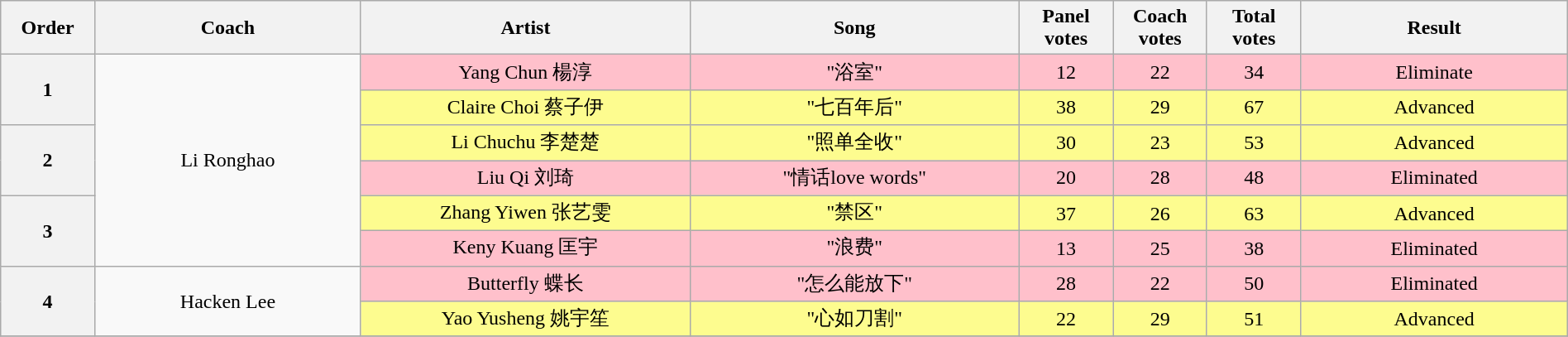<table class="wikitable" style="text-align:center; width:100%;">
<tr>
<th style="width:6%;">Order</th>
<th style="width:17%;">Coach</th>
<th style="width:21%;">Artist</th>
<th style="width:21%;">Song</th>
<th style="width:6%;">Panel votes</th>
<th style="width:6%;">Coach votes</th>
<th style="width:6%;">Total votes</th>
<th style="width:17%;">Result</th>
</tr>
<tr>
<th rowspan=2>1</th>
<td rowspan=6>Li Ronghao</td>
<td style="background:pink;">Yang Chun 楊淳</td>
<td style="background:pink;">"浴室"</td>
<td style="background:pink;">12</td>
<td style="background:pink;">22</td>
<td style="background:pink;">34</td>
<td style="background:pink;">Eliminate</td>
</tr>
<tr>
<td style="background:#fdfc8f;">Claire Choi 蔡子伊</td>
<td style="background:#fdfc8f;">"七百年后"</td>
<td style="background:#fdfc8f;">38</td>
<td style="background:#fdfc8f;">29</td>
<td style="background:#fdfc8f;">67</td>
<td style="background:#fdfc8f;">Advanced</td>
</tr>
<tr>
<th rowspan=2>2</th>
<td style="background:#fdfc8f;">Li Chuchu 李楚楚</td>
<td style="background:#fdfc8f;">"照单全收"</td>
<td style="background:#fdfc8f;">30</td>
<td style="background:#fdfc8f;">23</td>
<td style="background:#fdfc8f;">53</td>
<td style="background:#fdfc8f;">Advanced</td>
</tr>
<tr>
<td style="background:pink;">Liu Qi 刘琦</td>
<td style="background:pink;">"情话love words"</td>
<td style="background:pink;">20</td>
<td style="background:pink;">28</td>
<td style="background:pink;">48</td>
<td style="background:pink;">Eliminated</td>
</tr>
<tr>
<th rowspan=2>3</th>
<td style="background:#fdfc8f;">Zhang Yiwen 张艺雯</td>
<td style="background:#fdfc8f;">"禁区"</td>
<td style="background:#fdfc8f;">37</td>
<td style="background:#fdfc8f;">26</td>
<td style="background:#fdfc8f;">63</td>
<td style="background:#fdfc8f;">Advanced</td>
</tr>
<tr>
<td style="background:pink;">Keny Kuang 匡宇</td>
<td style="background:pink;">"浪费"</td>
<td style="background:pink;">13</td>
<td style="background:pink;">25</td>
<td style="background:pink;">38</td>
<td style="background:pink;">Eliminated</td>
</tr>
<tr>
<th rowspan=2>4</th>
<td rowspan=2>Hacken Lee</td>
<td style="background:pink;">Butterfly 蝶长</td>
<td style="background:pink;">"怎么能放下"</td>
<td style="background:pink;">28</td>
<td style="background:pink;">22</td>
<td style="background:pink;">50</td>
<td style="background:pink;">Eliminated</td>
</tr>
<tr>
<td style="background:#fdfc8f;">Yao Yusheng 姚宇笙</td>
<td style="background:#fdfc8f;">"心如刀割"</td>
<td style="background:#fdfc8f;">22</td>
<td style="background:#fdfc8f;">29</td>
<td style="background:#fdfc8f;">51</td>
<td style="background:#fdfc8f;">Advanced</td>
</tr>
<tr>
</tr>
</table>
